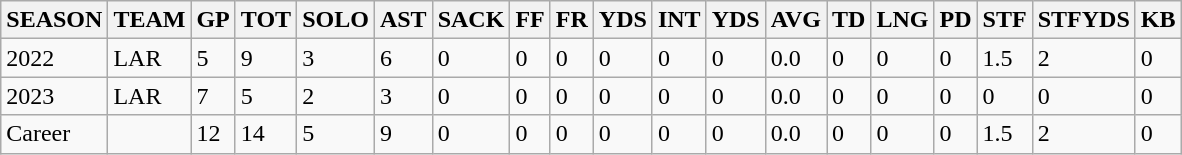<table class="wikitable">
<tr>
<th>SEASON</th>
<th>TEAM</th>
<th>GP</th>
<th>TOT</th>
<th>SOLO</th>
<th>AST</th>
<th>SACK</th>
<th>FF</th>
<th>FR</th>
<th>YDS</th>
<th>INT</th>
<th>YDS</th>
<th>AVG</th>
<th>TD</th>
<th>LNG</th>
<th>PD</th>
<th>STF</th>
<th>STFYDS</th>
<th>KB</th>
</tr>
<tr>
<td>2022</td>
<td>LAR</td>
<td>5</td>
<td>9</td>
<td>3</td>
<td>6</td>
<td>0</td>
<td>0</td>
<td>0</td>
<td>0</td>
<td>0</td>
<td>0</td>
<td>0.0</td>
<td>0</td>
<td>0</td>
<td>0</td>
<td>1.5</td>
<td>2</td>
<td>0</td>
</tr>
<tr>
<td>2023</td>
<td>LAR</td>
<td>7</td>
<td>5</td>
<td>2</td>
<td>3</td>
<td>0</td>
<td>0</td>
<td>0</td>
<td>0</td>
<td>0</td>
<td>0</td>
<td>0.0</td>
<td>0</td>
<td>0</td>
<td>0</td>
<td>0</td>
<td>0</td>
<td>0</td>
</tr>
<tr>
<td>Career</td>
<td></td>
<td>12</td>
<td>14</td>
<td>5</td>
<td>9</td>
<td>0</td>
<td>0</td>
<td>0</td>
<td>0</td>
<td>0</td>
<td>0</td>
<td>0.0</td>
<td>0</td>
<td>0</td>
<td>0</td>
<td>1.5</td>
<td>2</td>
<td>0</td>
</tr>
</table>
